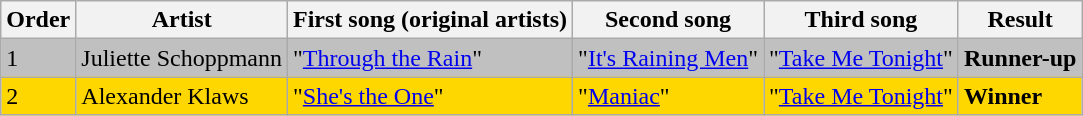<table class=wikitable>
<tr>
<th>Order</th>
<th>Artist</th>
<th>First song (original artists)</th>
<th>Second song</th>
<th>Third song</th>
<th>Result</th>
</tr>
<tr style="background:silver;">
<td>1</td>
<td>Juliette Schoppmann</td>
<td>"<a href='#'>Through the Rain</a>"</td>
<td>"<a href='#'>It's Raining Men</a>"</td>
<td>"<a href='#'>Take Me Tonight</a>"</td>
<td><strong>Runner-up</strong></td>
</tr>
<tr style="background:gold;">
<td>2</td>
<td>Alexander Klaws</td>
<td>"<a href='#'>She's the One</a>"</td>
<td>"<a href='#'>Maniac</a>"</td>
<td>"<a href='#'>Take Me Tonight</a>"</td>
<td><strong>Winner</strong></td>
</tr>
</table>
